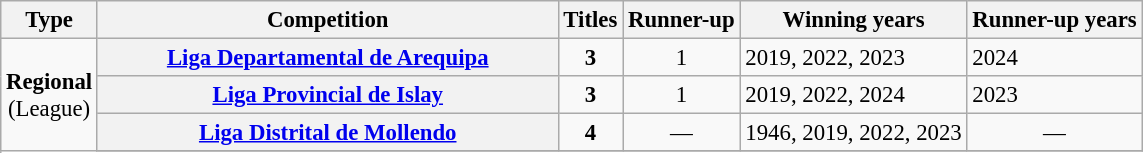<table class="wikitable plainrowheaders" style="font-size:95%; text-align:center;">
<tr>
<th>Type</th>
<th width=300px>Competition</th>
<th>Titles</th>
<th>Runner-up</th>
<th>Winning years</th>
<th>Runner-up years</th>
</tr>
<tr>
<td rowspan=5><strong>Regional</strong><br>(League)</td>
<th scope=col><a href='#'>Liga Departamental de Arequipa</a></th>
<td><strong>3</strong></td>
<td>1</td>
<td align="left">2019, 2022, 2023</td>
<td align="left">2024</td>
</tr>
<tr>
<th scope=col><a href='#'>Liga Provincial de Islay</a></th>
<td><strong>3</strong></td>
<td>1</td>
<td align="left">2019, 2022, 2024</td>
<td align="left">2023</td>
</tr>
<tr>
<th scope=col><a href='#'>Liga Distrital de Mollendo</a></th>
<td><strong>4</strong></td>
<td style="text-align:center;">—</td>
<td align="left">1946, 2019, 2022, 2023</td>
<td style="text-align:center;">—</td>
</tr>
<tr>
</tr>
</table>
